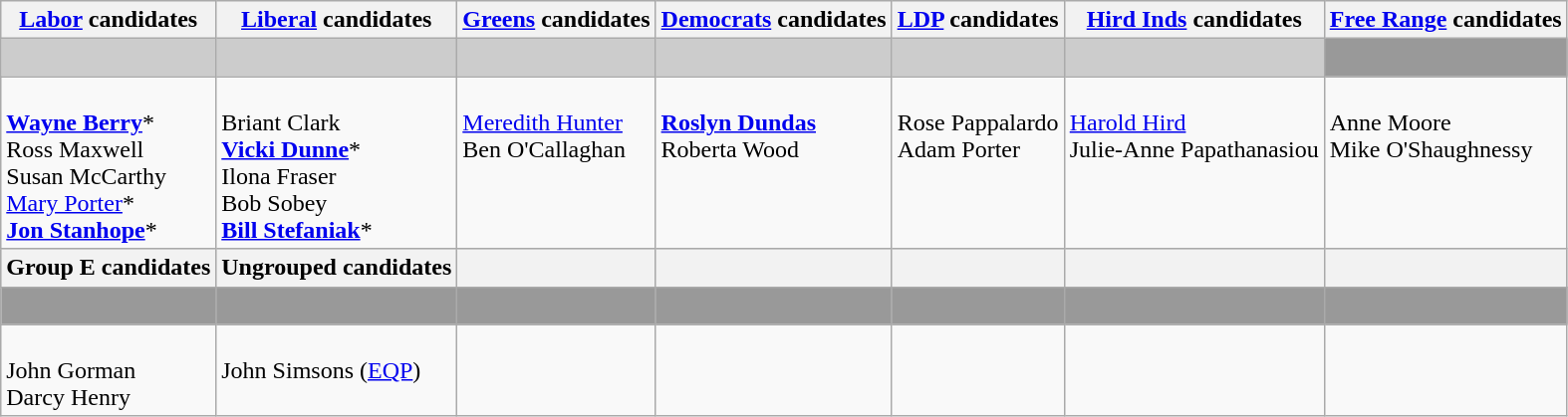<table class="wikitable">
<tr>
<th><a href='#'>Labor</a> candidates</th>
<th><a href='#'>Liberal</a> candidates</th>
<th><a href='#'>Greens</a> candidates</th>
<th><a href='#'>Democrats</a> candidates</th>
<th><a href='#'>LDP</a> candidates</th>
<th><a href='#'>Hird Inds</a> candidates</th>
<th><a href='#'>Free Range</a> candidates</th>
</tr>
<tr bgcolor="#cccccc">
<td></td>
<td></td>
<td></td>
<td></td>
<td></td>
<td></td>
<td bgcolor="#999999"> </td>
</tr>
<tr>
<td><br><strong><a href='#'>Wayne Berry</a></strong>* <br>
Ross Maxwell <br>
Susan McCarthy <br>
<a href='#'>Mary Porter</a>* <br>
<strong><a href='#'>Jon Stanhope</a></strong>*</td>
<td><br>Briant Clark <br>
<strong><a href='#'>Vicki Dunne</a></strong>* <br>
Ilona Fraser <br>
Bob Sobey <br>
<strong><a href='#'>Bill Stefaniak</a></strong>*</td>
<td valign=top><br><a href='#'>Meredith Hunter</a> <br>
Ben O'Callaghan</td>
<td valign=top><br><strong><a href='#'>Roslyn Dundas</a></strong> <br>
Roberta Wood</td>
<td valign=top><br>Rose Pappalardo <br>
Adam Porter</td>
<td valign=top><br><a href='#'>Harold Hird</a> <br>
Julie-Anne Papathanasiou</td>
<td valign=top><br>Anne Moore <br>
Mike O'Shaughnessy</td>
</tr>
<tr bgcolor="#cccccc">
<th>Group E candidates</th>
<th>Ungrouped candidates</th>
<th></th>
<th></th>
<th></th>
<th></th>
<th></th>
</tr>
<tr bgcolor="#cccccc">
<td bgcolor="#999999"></td>
<td bgcolor="#999999"></td>
<td bgcolor="#999999"></td>
<td bgcolor="#999999"></td>
<td bgcolor="#999999"></td>
<td bgcolor="#999999"></td>
<td bgcolor="#999999"> </td>
</tr>
<tr>
<td valign=top><br>John Gorman <br>
Darcy Henry</td>
<td valign=top><br>John Simsons (<a href='#'>EQP</a>)</td>
<td valign=top></td>
<td valign=top></td>
<td valign=top></td>
<td valign=top></td>
<td valign=top></td>
</tr>
</table>
